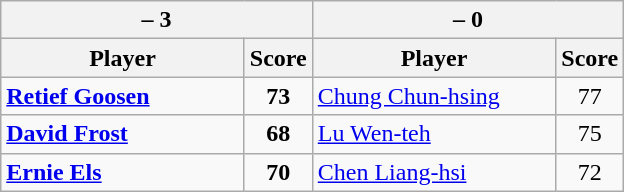<table class=wikitable>
<tr>
<th colspan=2> – 3</th>
<th colspan=2> – 0</th>
</tr>
<tr>
<th width=155>Player</th>
<th>Score</th>
<th width=155>Player</th>
<th>Score</th>
</tr>
<tr>
<td><strong><a href='#'>Retief Goosen</a></strong></td>
<td align=center><strong>73</strong></td>
<td><a href='#'>Chung Chun-hsing</a></td>
<td align=center>77</td>
</tr>
<tr>
<td><strong><a href='#'>David Frost</a></strong></td>
<td align=center><strong>68</strong></td>
<td><a href='#'>Lu Wen-teh</a></td>
<td align=center>75</td>
</tr>
<tr>
<td><strong><a href='#'>Ernie Els</a></strong></td>
<td align=center><strong>70</strong></td>
<td><a href='#'>Chen Liang-hsi</a></td>
<td align=center>72</td>
</tr>
</table>
